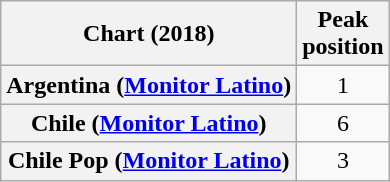<table class="wikitable sortable plainrowheaders" style="text-align:center">
<tr>
<th scope="col">Chart (2018)</th>
<th scope="col">Peak<br>position</th>
</tr>
<tr>
<th scope="row">Argentina (<a href='#'>Monitor Latino</a>)</th>
<td>1</td>
</tr>
<tr>
<th scope="row">Chile (<a href='#'>Monitor Latino</a>)</th>
<td>6</td>
</tr>
<tr>
<th scope="row">Chile Pop (<a href='#'>Monitor Latino</a>)</th>
<td>3</td>
</tr>
</table>
